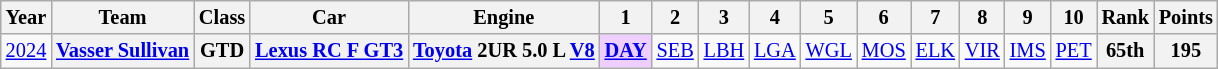<table class="wikitable" style="text-align:center; font-size:85%">
<tr>
<th>Year</th>
<th>Team</th>
<th>Class</th>
<th>Car</th>
<th>Engine</th>
<th>1</th>
<th>2</th>
<th>3</th>
<th>4</th>
<th>5</th>
<th>6</th>
<th>7</th>
<th>8</th>
<th>9</th>
<th>10</th>
<th>Rank</th>
<th>Points</th>
</tr>
<tr>
<td><a href='#'>2024</a></td>
<th nowrap><a href='#'>Vasser Sullivan</a></th>
<th>GTD</th>
<th nowrap><a href='#'>Lexus RC F GT3</a></th>
<th nowrap><a href='#'>Toyota</a> 2UR 5.0 L <a href='#'>V8</a></th>
<td style="background:#EFCFFF;"><strong><a href='#'>DAY</a></strong><br></td>
<td><a href='#'>SEB</a></td>
<td><a href='#'>LBH</a></td>
<td><a href='#'>LGA</a></td>
<td><a href='#'>WGL</a></td>
<td><a href='#'>MOS</a></td>
<td><a href='#'>ELK</a></td>
<td><a href='#'>VIR</a></td>
<td><a href='#'>IMS</a></td>
<td><a href='#'>PET</a></td>
<th>65th</th>
<th>195</th>
</tr>
</table>
